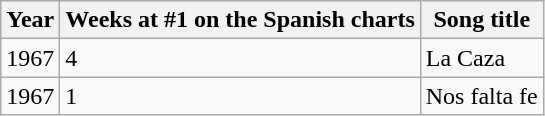<table class="wikitable sortable">
<tr>
<th>Year</th>
<th>Weeks at #1 on the Spanish charts</th>
<th>Song title</th>
</tr>
<tr>
<td>1967</td>
<td>4</td>
<td>La Caza</td>
</tr>
<tr>
<td>1967</td>
<td>1</td>
<td>Nos falta fe</td>
</tr>
</table>
